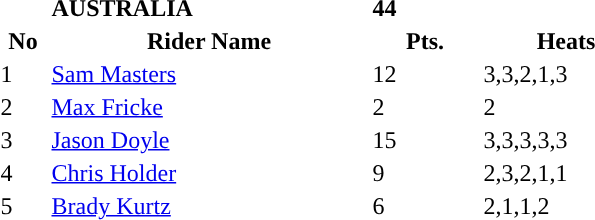<table class="toccolours">
<tr>
<td></td>
<td><strong>AUSTRALIA</strong></td>
<td><strong>44</strong></td>
</tr>
<tr style="background: ">
<th width=30px>No</th>
<th width=210px>Rider Name</th>
<th width=70px>Pts.</th>
<th width=110px>Heats</th>
</tr>
<tr style="background-color:">
<td>1</td>
<td><a href='#'>Sam Masters</a></td>
<td>12</td>
<td>3,3,2,1,3</td>
</tr>
<tr style="background-color:">
<td>2</td>
<td><a href='#'>Max Fricke</a></td>
<td>2</td>
<td>2</td>
</tr>
<tr style="background-color:">
<td>3</td>
<td><a href='#'>Jason Doyle</a></td>
<td>15</td>
<td>3,3,3,3,3</td>
</tr>
<tr style="background-color:">
<td>4</td>
<td><a href='#'>Chris Holder</a></td>
<td>9</td>
<td>2,3,2,1,1</td>
</tr>
<tr style="background-color:">
<td>5</td>
<td><a href='#'>Brady Kurtz</a></td>
<td>6</td>
<td>2,1,1,2</td>
</tr>
</table>
